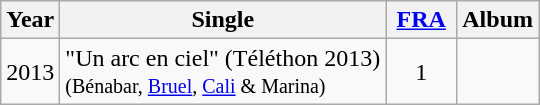<table class="wikitable">
<tr>
<th>Year</th>
<th>Single</th>
<th width="40"><a href='#'>FRA</a></th>
<th>Album</th>
</tr>
<tr>
<td>2013</td>
<td>"Un arc en ciel" (Téléthon 2013)<br><small>(Bénabar, <a href='#'>Bruel</a>, <a href='#'>Cali</a> & Marina)</small></td>
<td style="text-align:center;">1</td>
<td></td>
</tr>
</table>
